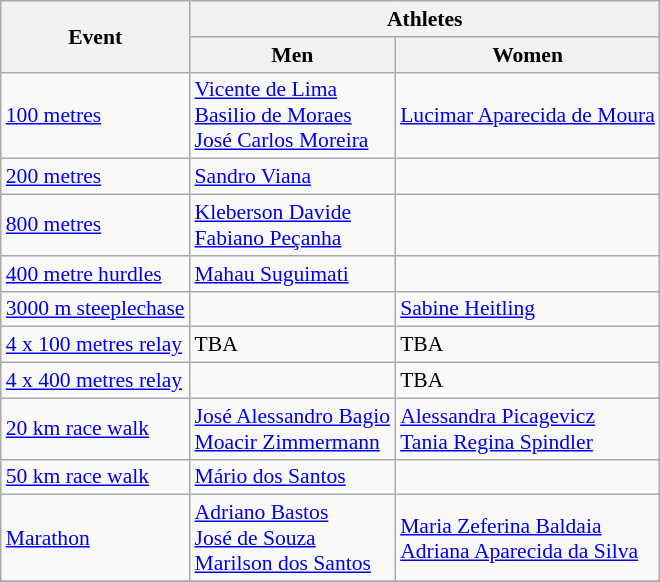<table class=wikitable style="font-size:90%">
<tr>
<th rowspan=2>Event</th>
<th colspan=2>Athletes</th>
</tr>
<tr>
<th>Men</th>
<th>Women</th>
</tr>
<tr>
<td><a href='#'>100 metres</a></td>
<td><a href='#'>Vicente de Lima</a> <br> <a href='#'>Basilio de Moraes</a> <br> <a href='#'>José Carlos Moreira</a></td>
<td><a href='#'>Lucimar Aparecida de Moura</a></td>
</tr>
<tr>
<td><a href='#'>200 metres</a></td>
<td><a href='#'>Sandro Viana</a></td>
<td></td>
</tr>
<tr>
<td><a href='#'>800 metres</a></td>
<td><a href='#'>Kleberson Davide</a> <br> <a href='#'>Fabiano Peçanha</a></td>
<td></td>
</tr>
<tr>
<td><a href='#'>400 metre hurdles</a></td>
<td><a href='#'>Mahau Suguimati</a></td>
<td></td>
</tr>
<tr>
<td><a href='#'>3000 m steeplechase</a></td>
<td></td>
<td><a href='#'>Sabine Heitling</a></td>
</tr>
<tr>
<td><a href='#'>4 x 100 metres relay</a></td>
<td>TBA</td>
<td>TBA</td>
</tr>
<tr>
<td><a href='#'>4 x 400 metres relay</a></td>
<td></td>
<td>TBA</td>
</tr>
<tr>
<td><a href='#'>20 km race walk</a></td>
<td><a href='#'>José Alessandro Bagio</a> <br> <a href='#'>Moacir Zimmermann</a></td>
<td><a href='#'>Alessandra Picagevicz</a> <br> <a href='#'>Tania Regina Spindler</a></td>
</tr>
<tr>
<td><a href='#'>50 km race walk</a></td>
<td><a href='#'>Mário dos Santos</a></td>
<td></td>
</tr>
<tr>
<td><a href='#'>Marathon</a></td>
<td><a href='#'>Adriano Bastos</a> <br> <a href='#'>José de Souza</a> <br> <a href='#'>Marilson dos Santos</a></td>
<td><a href='#'>Maria Zeferina Baldaia</a> <br> <a href='#'>Adriana Aparecida da Silva</a></td>
</tr>
<tr>
</tr>
</table>
